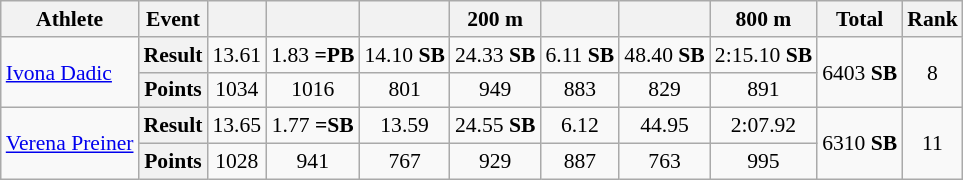<table class=wikitable style=font-size:90%;text-align:center>
<tr>
<th>Athlete</th>
<th>Event</th>
<th></th>
<th></th>
<th></th>
<th>200 m</th>
<th></th>
<th></th>
<th>800 m</th>
<th>Total</th>
<th>Rank</th>
</tr>
<tr>
<td align=left rowspan=2><a href='#'>Ivona Dadic</a></td>
<th><span>Result</span></th>
<td>13.61</td>
<td>1.83 <strong>=PB</strong></td>
<td>14.10 <strong>SB</strong></td>
<td>24.33 <strong>SB</strong></td>
<td>6.11 <strong>SB</strong></td>
<td>48.40 <strong>SB</strong></td>
<td>2:15.10 <strong>SB</strong></td>
<td rowspan=2>6403 <strong>SB</strong></td>
<td rowspan=2>8</td>
</tr>
<tr>
<th><span>Points</span></th>
<td>1034</td>
<td>1016</td>
<td>801</td>
<td>949</td>
<td>883</td>
<td>829</td>
<td>891</td>
</tr>
<tr>
<td align=left rowspan=2><a href='#'>Verena Preiner</a></td>
<th><span>Result</span></th>
<td>13.65</td>
<td>1.77 <strong>=SB</strong></td>
<td>13.59</td>
<td>24.55 <strong>SB</strong></td>
<td>6.12</td>
<td>44.95</td>
<td>2:07.92</td>
<td rowspan=2>6310 <strong>SB</strong></td>
<td rowspan=2>11</td>
</tr>
<tr>
<th><span>Points</span></th>
<td>1028</td>
<td>941</td>
<td>767</td>
<td>929</td>
<td>887</td>
<td>763</td>
<td>995</td>
</tr>
</table>
